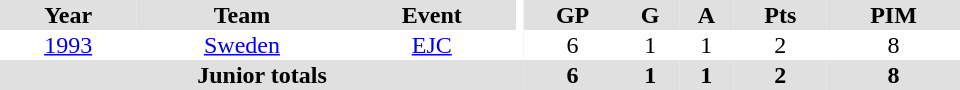<table border="0" cellpadding="1" cellspacing="0" ID="Table3" style="text-align:center; width:40em">
<tr bgcolor="#e0e0e0">
<th>Year</th>
<th>Team</th>
<th>Event</th>
<th rowspan="102" bgcolor="#ffffff"></th>
<th>GP</th>
<th>G</th>
<th>A</th>
<th>Pts</th>
<th>PIM</th>
</tr>
<tr>
<td><a href='#'>1993</a></td>
<td><a href='#'>Sweden</a></td>
<td><a href='#'>EJC</a></td>
<td>6</td>
<td>1</td>
<td>1</td>
<td>2</td>
<td>8</td>
</tr>
<tr bgcolor="#e0e0e0">
<th colspan="4">Junior totals</th>
<th>6</th>
<th>1</th>
<th>1</th>
<th>2</th>
<th>8</th>
</tr>
</table>
